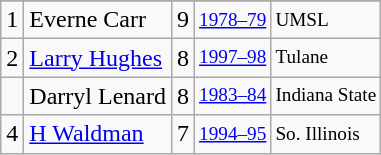<table class="wikitable">
<tr>
</tr>
<tr>
<td>1</td>
<td>Everne Carr</td>
<td>9</td>
<td style="font-size:80%;"><a href='#'>1978–79</a></td>
<td style="font-size:80%;">UMSL</td>
</tr>
<tr>
<td>2</td>
<td><a href='#'>Larry Hughes</a></td>
<td>8</td>
<td style="font-size:80%;"><a href='#'>1997–98</a></td>
<td style="font-size:80%;">Tulane</td>
</tr>
<tr>
<td></td>
<td>Darryl Lenard</td>
<td>8</td>
<td style="font-size:80%;"><a href='#'>1983–84</a></td>
<td style="font-size:80%;">Indiana State</td>
</tr>
<tr>
<td>4</td>
<td><a href='#'>H Waldman</a></td>
<td>7</td>
<td style="font-size:80%;"><a href='#'>1994–95</a></td>
<td style="font-size:80%;">So. Illinois</td>
</tr>
</table>
